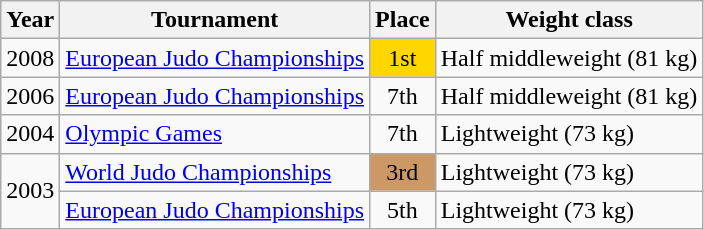<table class=wikitable>
<tr>
<th>Year</th>
<th>Tournament</th>
<th>Place</th>
<th>Weight class</th>
</tr>
<tr>
<td>2008</td>
<td><a href='#'>European Judo Championships</a></td>
<td bgcolor="gold" align="center">1st</td>
<td>Half middleweight (81 kg)</td>
</tr>
<tr>
<td>2006</td>
<td><a href='#'>European Judo Championships</a></td>
<td align="center">7th</td>
<td>Half middleweight (81 kg)</td>
</tr>
<tr>
<td>2004</td>
<td><a href='#'>Olympic Games</a></td>
<td align="center">7th</td>
<td>Lightweight (73 kg)</td>
</tr>
<tr>
<td rowspan=2>2003</td>
<td><a href='#'>World Judo Championships</a></td>
<td bgcolor="cc9966" align="center">3rd</td>
<td>Lightweight (73 kg)</td>
</tr>
<tr>
<td><a href='#'>European Judo Championships</a></td>
<td align="center">5th</td>
<td>Lightweight (73 kg)</td>
</tr>
</table>
